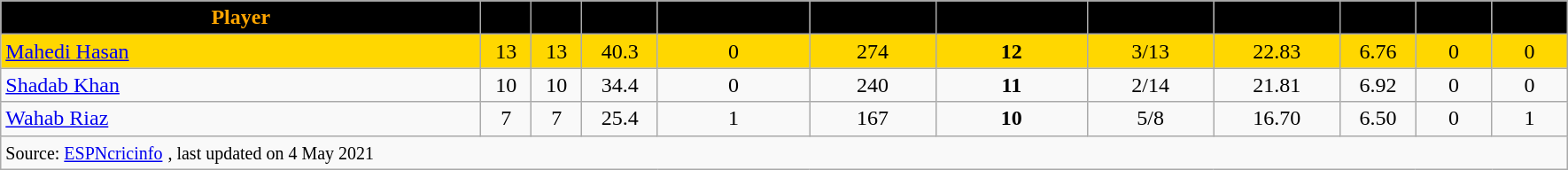<table class="wikitable sortable" style="text-align: center;">
<tr>
<th style="width:19%;background:  black; color:orange;">Player</th>
<th style="width:2%;background:  black; color:orange;"></th>
<th style="width:2%;background:  black; color:orange;"></th>
<th style="width:3%;background:  black; color:orange;"></th>
<th style="width:6%;background:  black; color:orange;"></th>
<th style="width:5%;background:  black; color:orange;"></th>
<th style="width:6%;background:  black; color:orange;"></th>
<th style="width:5%;background:  black; color:orange;"></th>
<th style="width:5%;background:  black; color:orange;"></th>
<th style="width:3%;background:  black; color:orange;"></th>
<th style="width:3%;background:  black; color:orange;"></th>
<th style="width:3%;background:  black; color:orange;"></th>
</tr>
<tr style="background:gold">
<td style="text-align:left"> <a href='#'>Mahedi Hasan</a></td>
<td>13</td>
<td>13</td>
<td>40.3</td>
<td>0</td>
<td>274</td>
<td><strong>12</strong></td>
<td>3/13</td>
<td>22.83</td>
<td>6.76</td>
<td>0</td>
<td>0</td>
</tr>
<tr>
<td style="text-align:left"> <a href='#'>Shadab Khan</a></td>
<td>10</td>
<td>10</td>
<td>34.4</td>
<td>0</td>
<td>240</td>
<td><strong>11</strong></td>
<td>2/14</td>
<td>21.81</td>
<td>6.92</td>
<td>0</td>
<td>0</td>
</tr>
<tr>
<td style="text-align:left"> <a href='#'>Wahab Riaz</a></td>
<td>7</td>
<td>7</td>
<td>25.4</td>
<td>1</td>
<td>167</td>
<td><strong>10</strong></td>
<td>5/8</td>
<td>16.70</td>
<td>6.50</td>
<td>0</td>
<td>1</td>
</tr>
<tr>
<td colspan="21" style="text-align:left"><small>Source: <a href='#'>ESPNcricinfo</a></small> <small>, last updated on 4 May 2021</small></td>
</tr>
</table>
